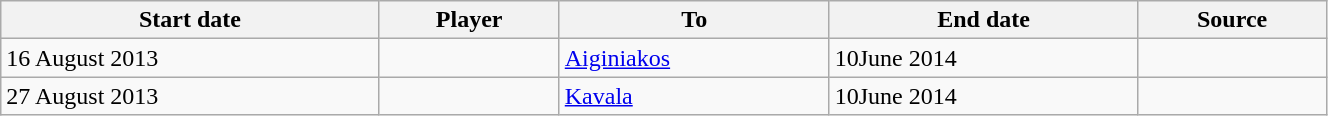<table class="wikitable sortable" style="text-align:center; width:70%; text-align:left;">
<tr>
<th>Start date</th>
<th>Player</th>
<th>To</th>
<th>End date</th>
<th>Source</th>
</tr>
<tr>
<td>16 August 2013</td>
<td> </td>
<td> <a href='#'>Aiginiakos</a></td>
<td><span>10</span>June 2014</td>
<td style="text-align:center;"></td>
</tr>
<tr>
<td>27 August 2013</td>
<td> </td>
<td> <a href='#'>Kavala</a></td>
<td><span>10</span>June 2014</td>
<td style="text-align:center;"></td>
</tr>
</table>
